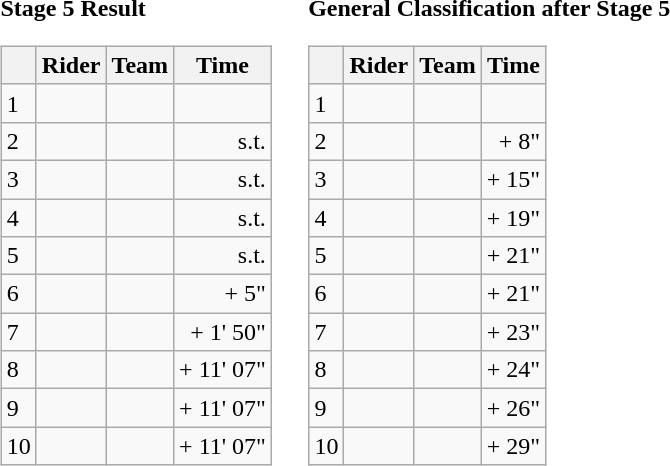<table>
<tr>
<td><strong>Stage 5 Result</strong><br><table class="wikitable">
<tr>
<th></th>
<th>Rider</th>
<th>Team</th>
<th>Time</th>
</tr>
<tr>
<td>1</td>
<td></td>
<td></td>
<td align="right"></td>
</tr>
<tr>
<td>2</td>
<td></td>
<td></td>
<td align="right">s.t.</td>
</tr>
<tr>
<td>3</td>
<td></td>
<td></td>
<td align="right">s.t.</td>
</tr>
<tr>
<td>4</td>
<td></td>
<td></td>
<td align="right">s.t.</td>
</tr>
<tr>
<td>5</td>
<td></td>
<td></td>
<td align="right">s.t.</td>
</tr>
<tr>
<td>6</td>
<td></td>
<td></td>
<td align="right">+ 5"</td>
</tr>
<tr>
<td>7</td>
<td></td>
<td></td>
<td align="right">+ 1' 50"</td>
</tr>
<tr>
<td>8</td>
<td></td>
<td></td>
<td align="right">+ 11' 07"</td>
</tr>
<tr>
<td>9</td>
<td></td>
<td></td>
<td align="right">+ 11' 07"</td>
</tr>
<tr>
<td>10</td>
<td></td>
<td></td>
<td align="right">+ 11' 07"</td>
</tr>
</table>
</td>
<td></td>
<td><strong>General Classification after Stage 5</strong><br><table class="wikitable">
<tr>
<th></th>
<th>Rider</th>
<th>Team</th>
<th>Time</th>
</tr>
<tr>
<td>1</td>
<td> </td>
<td></td>
<td align="right"></td>
</tr>
<tr>
<td>2</td>
<td></td>
<td></td>
<td align="right">+ 8"</td>
</tr>
<tr>
<td>3</td>
<td></td>
<td></td>
<td align="right">+ 15"</td>
</tr>
<tr>
<td>4</td>
<td></td>
<td></td>
<td align="right">+ 19"</td>
</tr>
<tr>
<td>5</td>
<td></td>
<td></td>
<td align="right">+ 21"</td>
</tr>
<tr>
<td>6</td>
<td></td>
<td></td>
<td align="right">+ 21"</td>
</tr>
<tr>
<td>7</td>
<td></td>
<td></td>
<td align="right">+ 23"</td>
</tr>
<tr>
<td>8</td>
<td></td>
<td></td>
<td align="right">+ 24"</td>
</tr>
<tr>
<td>9</td>
<td></td>
<td></td>
<td align="right">+ 26"</td>
</tr>
<tr>
<td>10</td>
<td></td>
<td></td>
<td align="right">+ 29"</td>
</tr>
</table>
</td>
</tr>
</table>
